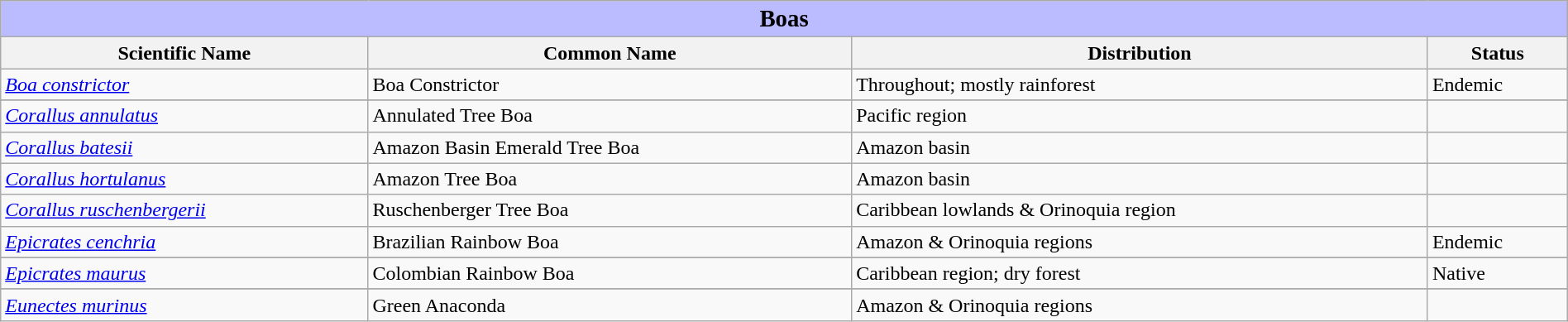<table class="wikitable" style="width:100%;">
<tr>
<td colspan="100%" align="center" bgcolor="#BBBBFF"><big><strong>Boas</strong></big></td>
</tr>
<tr>
<th>Scientific Name</th>
<th>Common Name</th>
<th>Distribution</th>
<th>Status</th>
</tr>
<tr>
<td><em><a href='#'>Boa constrictor</a></em></td>
<td>Boa Constrictor</td>
<td>Throughout; mostly rainforest</td>
<td><span>Endemic</span></td>
</tr>
<tr>
</tr>
<tr>
<td><em><a href='#'>Corallus annulatus</a></em></td>
<td>Annulated Tree Boa</td>
<td>Pacific region</td>
<td></td>
</tr>
<tr>
<td><em><a href='#'>Corallus batesii</a></em></td>
<td>Amazon Basin Emerald Tree Boa</td>
<td>Amazon basin</td>
<td></td>
</tr>
<tr>
<td><em><a href='#'>Corallus hortulanus</a></em></td>
<td>Amazon Tree Boa</td>
<td>Amazon basin</td>
<td></td>
</tr>
<tr>
<td><em><a href='#'>Corallus ruschenbergerii</a></em></td>
<td>Ruschenberger Tree Boa</td>
<td>Caribbean lowlands & Orinoquia region</td>
<td></td>
</tr>
<tr>
<td><em><a href='#'>Epicrates cenchria</a></em></td>
<td>Brazilian Rainbow Boa</td>
<td>Amazon & Orinoquia regions </td>
<td><span>Endemic</span></td>
</tr>
<tr>
</tr>
<tr>
<td><em><a href='#'>Epicrates maurus</a></em></td>
<td>Colombian Rainbow Boa</td>
<td>Caribbean region; dry forest </td>
<td><span>Native</span></td>
</tr>
<tr>
</tr>
<tr>
<td><em><a href='#'>Eunectes murinus</a></em></td>
<td>Green Anaconda</td>
<td>Amazon & Orinoquia regions</td>
<td></td>
</tr>
</table>
